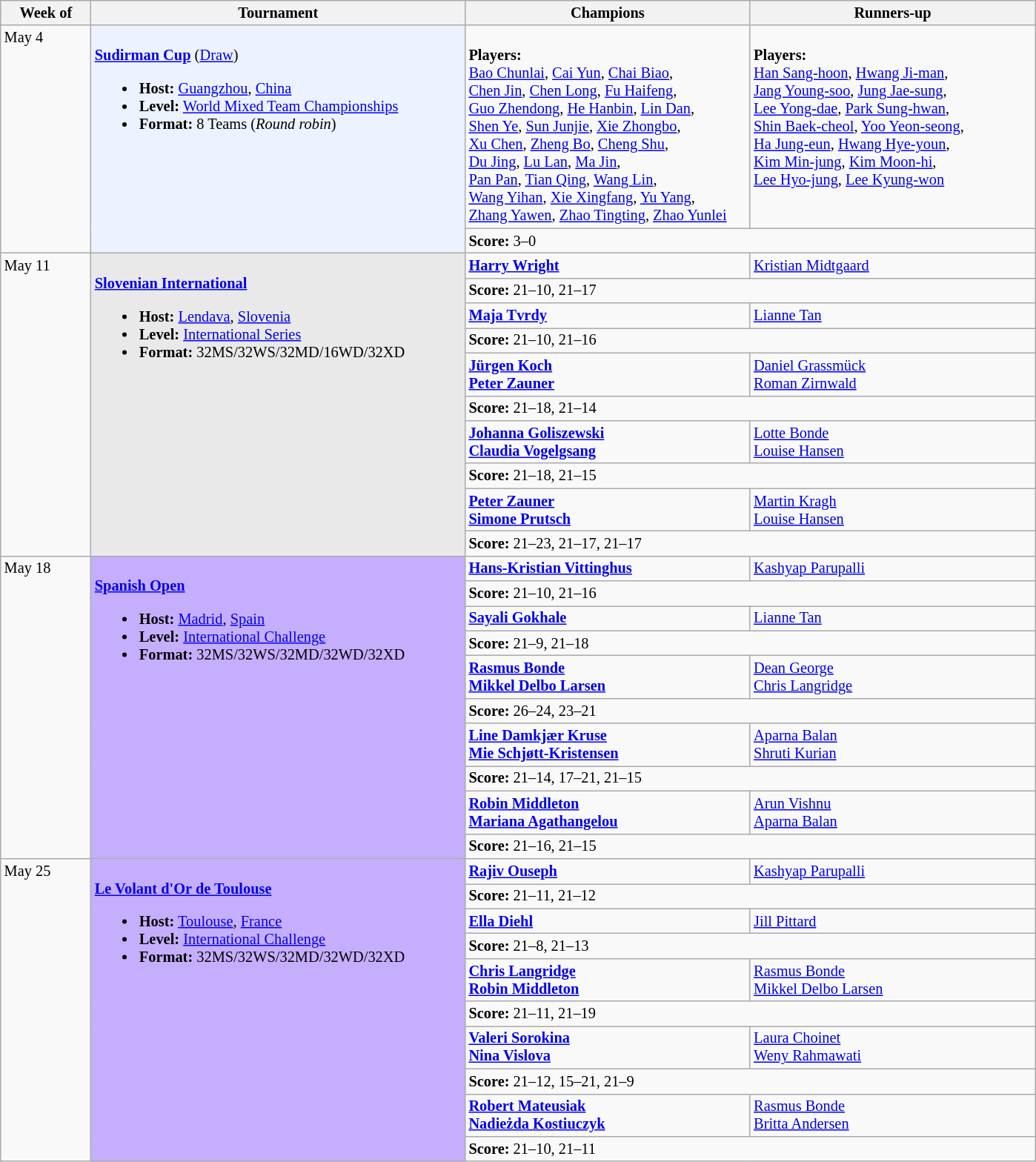<table class=wikitable style=font-size:85%>
<tr>
<th width=75>Week of</th>
<th width=330>Tournament</th>
<th width=250>Champions</th>
<th width=250>Runners-up</th>
</tr>
<tr valign=top>
<td rowspan=2>May 4</td>
<td style="background:#ECF2FF;" rowspan="2"><br><strong><a href='#'>Sudirman Cup</a></strong> (<a href='#'>Draw</a>)<ul><li><strong>Host:</strong> <a href='#'>Guangzhou</a>, <a href='#'>China</a></li><li><strong>Level:</strong> <a href='#'>World Mixed Team Championships</a></li><li><strong>Format:</strong> 8 Teams (<em>Round robin</em>)</li></ul></td>
<td><strong></strong> <br><strong>Players:</strong><br><a href='#'>Bao Chunlai</a>, <a href='#'>Cai Yun</a>, <a href='#'>Chai Biao</a>,<br><a href='#'>Chen Jin</a>, <a href='#'>Chen Long</a>, <a href='#'>Fu Haifeng</a>,<br><a href='#'>Guo Zhendong</a>, <a href='#'>He Hanbin</a>, <a href='#'>Lin Dan</a>,<br><a href='#'>Shen Ye</a>, <a href='#'>Sun Junjie</a>, <a href='#'>Xie Zhongbo</a>,<br><a href='#'>Xu Chen</a>, <a href='#'>Zheng Bo</a>, <a href='#'>Cheng Shu</a>,<br><a href='#'>Du Jing</a>, <a href='#'>Lu Lan</a>, <a href='#'>Ma Jin</a>,<br><a href='#'>Pan Pan</a>, <a href='#'>Tian Qing</a>, <a href='#'>Wang Lin</a>,<br><a href='#'>Wang Yihan</a>, <a href='#'>Xie Xingfang</a>, <a href='#'>Yu Yang</a>,<br><a href='#'>Zhang Yawen</a>, <a href='#'>Zhao Tingting</a>, <a href='#'>Zhao Yunlei</a></td>
<td> <br><strong>Players:</strong><br><a href='#'>Han Sang-hoon</a>, <a href='#'>Hwang Ji-man</a>,<br><a href='#'>Jang Young-soo</a>, <a href='#'>Jung Jae-sung</a>,<br><a href='#'>Lee Yong-dae</a>, <a href='#'>Park Sung-hwan</a>,<br><a href='#'>Shin Baek-cheol</a>, <a href='#'>Yoo Yeon-seong</a>,<br><a href='#'>Ha Jung-eun</a>, <a href='#'>Hwang Hye-youn</a>,<br><a href='#'>Kim Min-jung</a>, <a href='#'>Kim Moon-hi</a>,<br><a href='#'>Lee Hyo-jung</a>, <a href='#'>Lee Kyung-won</a></td>
</tr>
<tr>
<td colspan=2><strong>Score:</strong> 3–0</td>
</tr>
<tr valign=top>
<td rowspan=10>May 11</td>
<td style="background:#E9E9E9;" rowspan="10"><br><strong><a href='#'>Slovenian International</a></strong><ul><li><strong>Host:</strong> <a href='#'>Lendava</a>, <a href='#'>Slovenia</a></li><li><strong>Level:</strong> <a href='#'>International Series</a></li><li><strong>Format:</strong> 32MS/32WS/32MD/16WD/32XD</li></ul></td>
<td><strong> <a href='#'>Harry Wright</a></strong></td>
<td> <a href='#'>Kristian Midtgaard</a></td>
</tr>
<tr>
<td colspan=2><strong>Score:</strong> 21–10, 21–17</td>
</tr>
<tr valign=top>
<td><strong> <a href='#'>Maja Tvrdy</a></strong></td>
<td> <a href='#'>Lianne Tan</a></td>
</tr>
<tr>
<td colspan=2><strong>Score:</strong> 21–10, 21–16</td>
</tr>
<tr valign=top>
<td><strong> <a href='#'>Jürgen Koch</a><br> <a href='#'>Peter Zauner</a></strong></td>
<td> <a href='#'>Daniel Grassmück</a><br> <a href='#'>Roman Zirnwald</a></td>
</tr>
<tr>
<td colspan=2><strong>Score:</strong> 21–18, 21–14</td>
</tr>
<tr valign=top>
<td><strong> <a href='#'>Johanna Goliszewski</a><br> <a href='#'>Claudia Vogelgsang</a></strong></td>
<td> <a href='#'>Lotte Bonde</a><br> <a href='#'>Louise Hansen</a></td>
</tr>
<tr>
<td colspan=2><strong>Score:</strong> 21–18, 21–15</td>
</tr>
<tr valign=top>
<td><strong> <a href='#'>Peter Zauner</a><br> <a href='#'>Simone Prutsch</a></strong></td>
<td> <a href='#'>Martin Kragh</a><br> <a href='#'>Louise Hansen</a></td>
</tr>
<tr>
<td colspan=2><strong>Score:</strong> 21–23, 21–17, 21–17</td>
</tr>
<tr valign=top>
<td rowspan=10>May 18</td>
<td style="background:#C6AEFF;" rowspan="10"><br><strong><a href='#'>Spanish Open</a></strong><ul><li><strong>Host:</strong> <a href='#'>Madrid</a>, <a href='#'>Spain</a></li><li><strong>Level:</strong> <a href='#'>International Challenge</a></li><li><strong>Format: </strong>32MS/32WS/32MD/32WD/32XD</li></ul></td>
<td><strong> <a href='#'>Hans-Kristian Vittinghus</a></strong></td>
<td> <a href='#'>Kashyap Parupalli</a></td>
</tr>
<tr>
<td colspan=2><strong>Score:</strong> 21–10, 21–16</td>
</tr>
<tr valign=top>
<td><strong> <a href='#'>Sayali Gokhale</a></strong></td>
<td> <a href='#'>Lianne Tan</a></td>
</tr>
<tr>
<td colspan=2><strong>Score:</strong> 21–9, 21–18</td>
</tr>
<tr valign=top>
<td><strong> <a href='#'>Rasmus Bonde</a><br> <a href='#'>Mikkel Delbo Larsen</a></strong></td>
<td> <a href='#'>Dean George</a><br> <a href='#'>Chris Langridge</a></td>
</tr>
<tr>
<td colspan=2><strong>Score:</strong> 26–24, 23–21</td>
</tr>
<tr valign=top>
<td><strong> <a href='#'>Line Damkjær Kruse</a><br> <a href='#'>Mie Schjøtt-Kristensen</a></strong></td>
<td> <a href='#'>Aparna Balan</a><br> <a href='#'>Shruti Kurian</a></td>
</tr>
<tr>
<td colspan=2><strong>Score:</strong> 21–14, 17–21, 21–15</td>
</tr>
<tr valign=top>
<td><strong> <a href='#'>Robin Middleton</a><br> <a href='#'>Mariana Agathangelou</a></strong></td>
<td> <a href='#'>Arun Vishnu</a><br> <a href='#'>Aparna Balan</a></td>
</tr>
<tr>
<td colspan=2><strong>Score:</strong> 21–16, 21–15</td>
</tr>
<tr valign=top>
<td rowspan=10>May 25</td>
<td style="background:#C6AEFF;" rowspan="10"><br><strong><a href='#'>Le Volant d'Or de Toulouse</a></strong><ul><li><strong>Host:</strong> <a href='#'>Toulouse</a>, <a href='#'>France</a></li><li><strong>Level:</strong> <a href='#'>International Challenge</a></li><li><strong>Format: </strong>32MS/32WS/32MD/32WD/32XD</li></ul></td>
<td><strong> <a href='#'>Rajiv Ouseph</a></strong></td>
<td> <a href='#'>Kashyap Parupalli</a></td>
</tr>
<tr>
<td colspan=2><strong>Score:</strong> 21–11, 21–12</td>
</tr>
<tr valign=top>
<td><strong> <a href='#'>Ella Diehl</a></strong></td>
<td> <a href='#'>Jill Pittard</a></td>
</tr>
<tr>
<td colspan=2><strong>Score:</strong> 21–8, 21–13</td>
</tr>
<tr valign=top>
<td><strong> <a href='#'>Chris Langridge</a><br> <a href='#'>Robin Middleton</a></strong></td>
<td> <a href='#'>Rasmus Bonde</a><br> <a href='#'>Mikkel Delbo Larsen</a></td>
</tr>
<tr>
<td colspan=2><strong>Score:</strong> 21–11, 21–19</td>
</tr>
<tr valign=top>
<td><strong> <a href='#'>Valeri Sorokina</a><br> <a href='#'>Nina Vislova</a></strong></td>
<td> <a href='#'>Laura Choinet</a><br> <a href='#'>Weny Rahmawati</a></td>
</tr>
<tr>
<td colspan=2><strong>Score:</strong> 21–12, 15–21, 21–9</td>
</tr>
<tr valign=top>
<td><strong> <a href='#'>Robert Mateusiak</a><br> <a href='#'>Nadieżda Kostiuczyk</a></strong></td>
<td> <a href='#'>Rasmus Bonde</a><br> <a href='#'>Britta Andersen</a></td>
</tr>
<tr>
<td colspan=2><strong>Score:</strong> 21–10, 21–11</td>
</tr>
</table>
